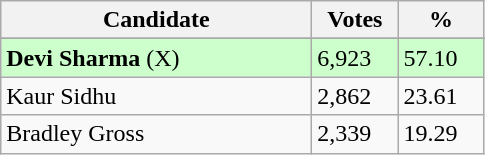<table class="wikitable sortable">
<tr>
<th width="200px">Candidate</th>
<th width="50px">Votes</th>
<th width="50px">%</th>
</tr>
<tr>
</tr>
<tr style="text-align:left; background:#cfc;">
<td><strong>Devi Sharma</strong> (X)</td>
<td>6,923</td>
<td>57.10</td>
</tr>
<tr>
<td>Kaur Sidhu</td>
<td>2,862</td>
<td>23.61</td>
</tr>
<tr>
<td>Bradley Gross</td>
<td>2,339</td>
<td>19.29</td>
</tr>
</table>
